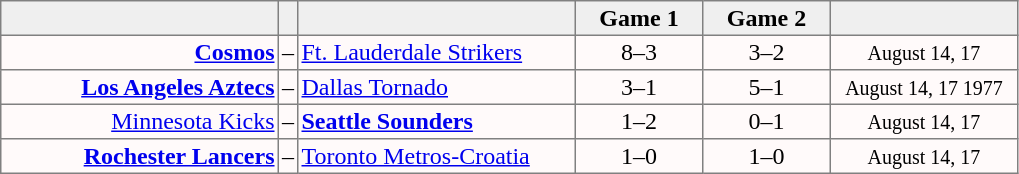<table style=border-collapse:collapse border=1 cellspacing=0 cellpadding=2>
<tr align=center bgcolor=#efefef>
<th width=180></th>
<th width=5></th>
<th width=180></th>
<th width=80>Game 1</th>
<th width=80>Game 2</th>
<td width=120></td>
</tr>
<tr align=center bgcolor=fffafa>
<td align=right><strong><a href='#'>Cosmos</a></strong></td>
<td>–</td>
<td align=left><a href='#'>Ft. Lauderdale Strikers</a></td>
<td>8–3</td>
<td>3–2</td>
<td><small>August 14, 17</small></td>
</tr>
<tr align=center bgcolor=fffafa>
<td align=right><strong><a href='#'>Los Angeles Aztecs</a></strong></td>
<td>–</td>
<td align=left><a href='#'>Dallas Tornado</a></td>
<td>3–1</td>
<td>5–1</td>
<td><small>August 14, 17 1977</small></td>
</tr>
<tr align=center bgcolor=fffafa>
<td align=right><a href='#'>Minnesota Kicks</a></td>
<td>–</td>
<td align=left><strong><a href='#'>Seattle Sounders</a></strong></td>
<td>1–2</td>
<td>0–1</td>
<td><small>August 14, 17</small></td>
</tr>
<tr align=center bgcolor=fffafa>
<td align=right><strong><a href='#'>Rochester Lancers</a></strong></td>
<td>–</td>
<td align=left><a href='#'>Toronto Metros-Croatia</a></td>
<td>1–0</td>
<td>1–0</td>
<td><small>August 14, 17</small></td>
</tr>
</table>
